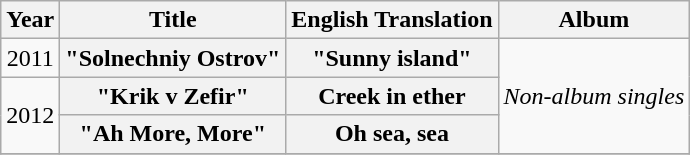<table class="wikitable plainrowheaders" style=text-align:center;">
<tr>
<th scope="col" rowspan="1">Year</th>
<th scope="col" rowspan="1">Title</th>
<th scope="col" rowspan="1">English Translation</th>
<th scope="col" rowspan="1">Album</th>
</tr>
<tr>
<td>2011</td>
<th scope="row">"Solnechniy Ostrov"</th>
<th scope="row">"Sunny island"</th>
<td rowspan="3"><em>Non-album singles</em></td>
</tr>
<tr>
<td rowspan="2">2012</td>
<th scope="row">"Krik v Zefir"</th>
<th scope="row">Creek in ether</th>
</tr>
<tr>
<th scope="row">"Ah More, More"</th>
<th scope="row">Oh sea, sea</th>
</tr>
<tr>
</tr>
</table>
